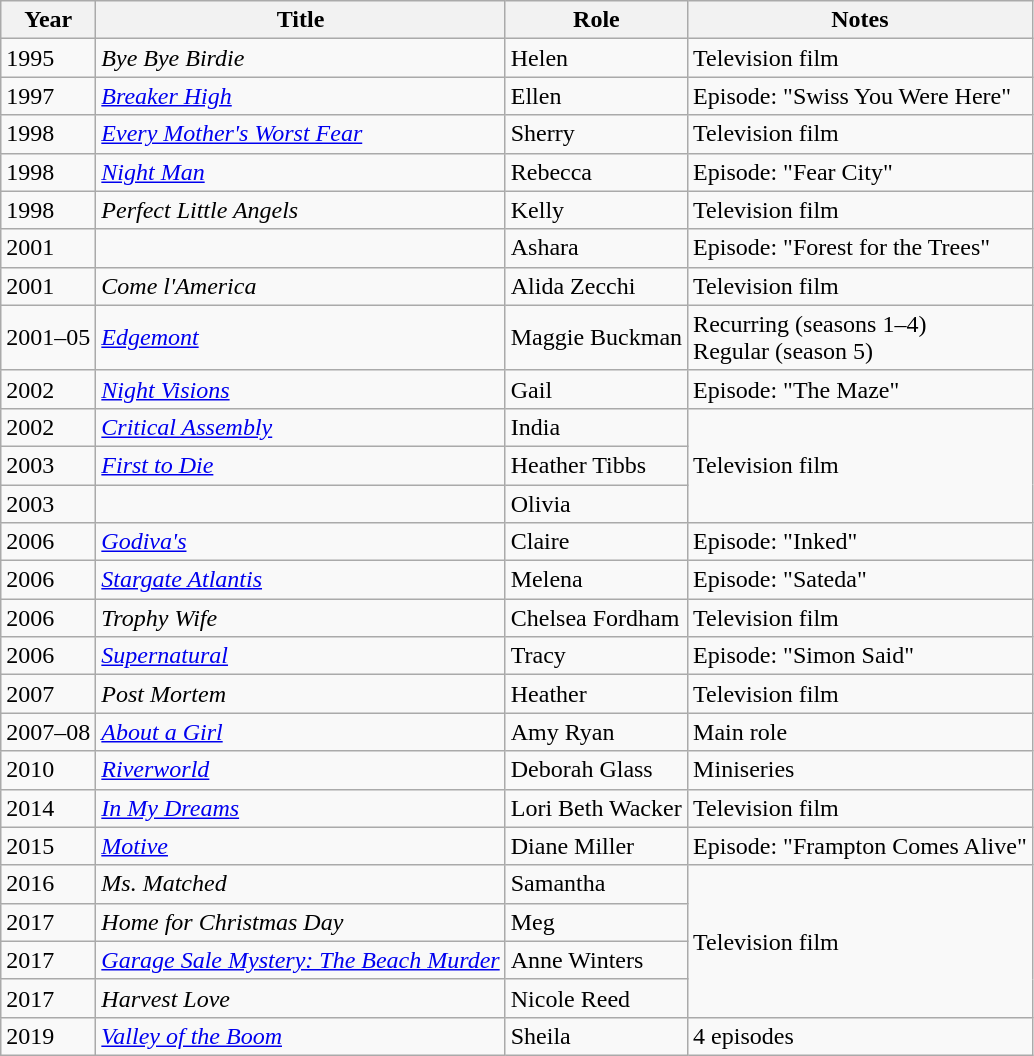<table class="wikitable sortable">
<tr>
<th>Year</th>
<th>Title</th>
<th>Role</th>
<th class="unsortable">Notes</th>
</tr>
<tr>
<td>1995</td>
<td><em>Bye Bye Birdie</em></td>
<td>Helen</td>
<td>Television film</td>
</tr>
<tr>
<td>1997</td>
<td><em><a href='#'>Breaker High</a></em></td>
<td>Ellen</td>
<td>Episode: "Swiss You Were Here"</td>
</tr>
<tr>
<td>1998</td>
<td><em><a href='#'>Every Mother's Worst Fear</a></em></td>
<td>Sherry</td>
<td>Television film</td>
</tr>
<tr>
<td>1998</td>
<td><em><a href='#'>Night Man</a></em></td>
<td>Rebecca</td>
<td>Episode: "Fear City"</td>
</tr>
<tr>
<td>1998</td>
<td><em>Perfect Little Angels</em></td>
<td>Kelly</td>
<td>Television film</td>
</tr>
<tr>
<td>2001</td>
<td><em></em></td>
<td>Ashara</td>
<td>Episode: "Forest for the Trees"</td>
</tr>
<tr>
<td>2001</td>
<td><em>Come l'America</em></td>
<td>Alida Zecchi</td>
<td>Television film</td>
</tr>
<tr>
<td>2001–05</td>
<td><em><a href='#'>Edgemont</a></em></td>
<td>Maggie Buckman</td>
<td>Recurring (seasons 1–4)<br>Regular (season 5)</td>
</tr>
<tr>
<td>2002</td>
<td><em><a href='#'>Night Visions</a></em></td>
<td>Gail</td>
<td>Episode: "The Maze"</td>
</tr>
<tr>
<td>2002</td>
<td><em><a href='#'>Critical Assembly</a></em></td>
<td>India</td>
<td rowspan="3">Television film</td>
</tr>
<tr>
<td>2003</td>
<td><em><a href='#'>First to Die</a></em></td>
<td>Heather Tibbs</td>
</tr>
<tr>
<td>2003</td>
<td><em></em></td>
<td>Olivia</td>
</tr>
<tr>
<td>2006</td>
<td><em><a href='#'>Godiva's</a></em></td>
<td>Claire</td>
<td>Episode: "Inked"</td>
</tr>
<tr>
<td>2006</td>
<td><em><a href='#'>Stargate Atlantis</a></em></td>
<td>Melena</td>
<td>Episode: "Sateda"</td>
</tr>
<tr>
<td>2006</td>
<td><em>Trophy Wife</em></td>
<td>Chelsea Fordham</td>
<td>Television film</td>
</tr>
<tr>
<td>2006</td>
<td><em><a href='#'>Supernatural</a></em></td>
<td>Tracy</td>
<td>Episode: "Simon Said"</td>
</tr>
<tr>
<td>2007</td>
<td><em>Post Mortem</em></td>
<td>Heather</td>
<td>Television film</td>
</tr>
<tr>
<td>2007–08</td>
<td><em><a href='#'>About a Girl</a></em></td>
<td>Amy Ryan</td>
<td>Main role</td>
</tr>
<tr>
<td>2010</td>
<td><em><a href='#'>Riverworld</a></em></td>
<td>Deborah Glass</td>
<td>Miniseries</td>
</tr>
<tr>
<td>2014</td>
<td><em><a href='#'>In My Dreams</a></em></td>
<td>Lori Beth Wacker</td>
<td>Television film</td>
</tr>
<tr>
<td>2015</td>
<td><em><a href='#'>Motive</a></em></td>
<td>Diane Miller</td>
<td>Episode: "Frampton Comes Alive"</td>
</tr>
<tr>
<td>2016</td>
<td><em>Ms. Matched</em></td>
<td>Samantha</td>
<td rowspan="4">Television film</td>
</tr>
<tr>
<td>2017</td>
<td><em>Home for Christmas Day</em></td>
<td>Meg</td>
</tr>
<tr>
<td>2017</td>
<td><em><a href='#'>Garage Sale Mystery: The Beach Murder</a></em></td>
<td>Anne Winters</td>
</tr>
<tr>
<td>2017</td>
<td><em>Harvest Love</em></td>
<td>Nicole Reed</td>
</tr>
<tr>
<td>2019</td>
<td><em><a href='#'>Valley of the Boom</a></em></td>
<td>Sheila</td>
<td>4 episodes</td>
</tr>
</table>
